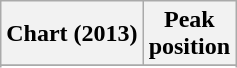<table class="wikitable sortable">
<tr>
<th>Chart (2013)</th>
<th>Peak<br>position</th>
</tr>
<tr>
</tr>
<tr>
</tr>
<tr>
</tr>
<tr>
</tr>
<tr>
</tr>
<tr>
</tr>
<tr>
</tr>
<tr>
</tr>
</table>
